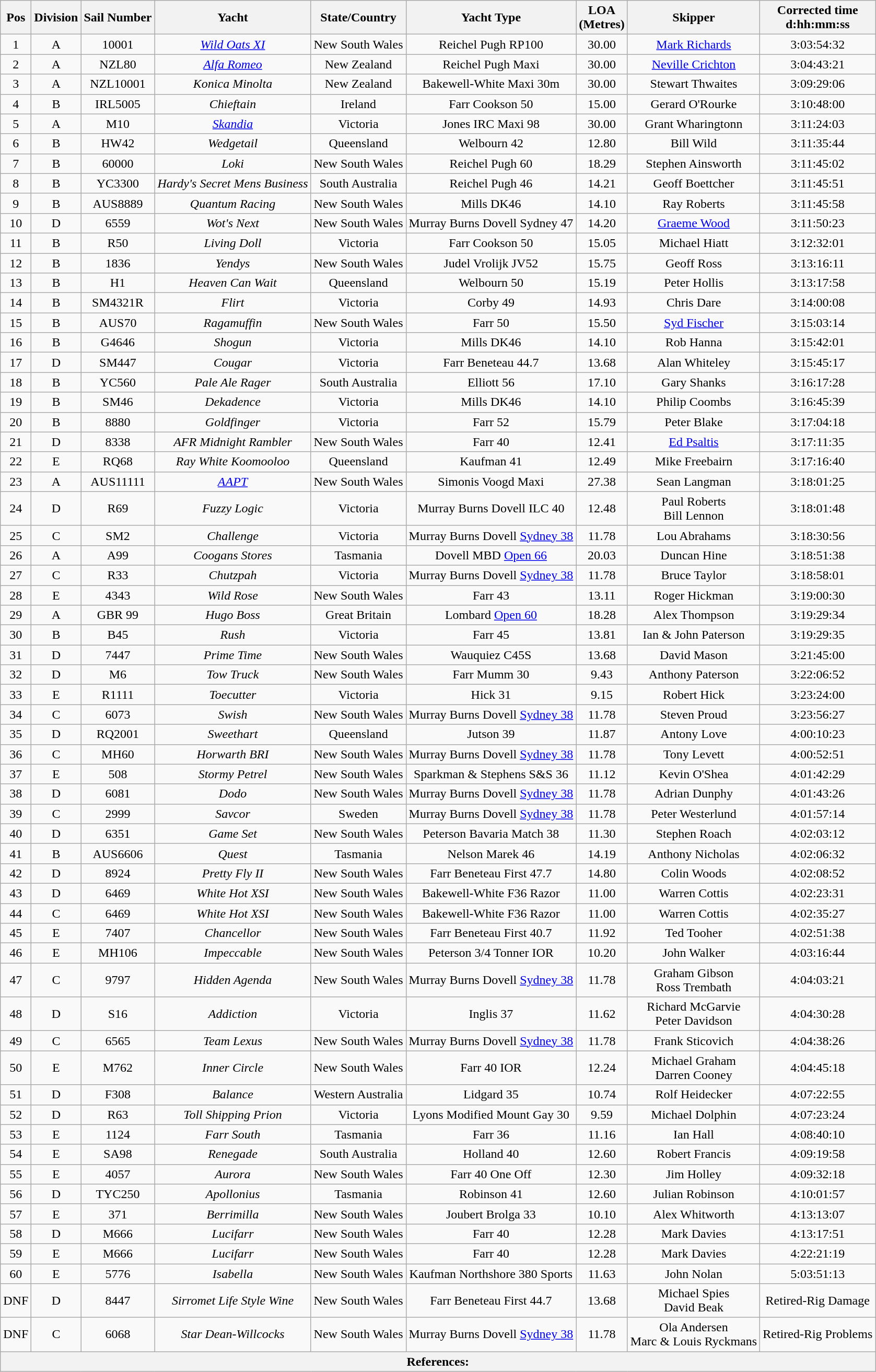<table class="wikitable sortable" style="text-align: center;" "font-size: 100%;">
<tr>
<th>Pos</th>
<th>Division</th>
<th>Sail Number</th>
<th>Yacht</th>
<th>State/Country</th>
<th>Yacht Type</th>
<th>LOA <br>(Metres)</th>
<th>Skipper</th>
<th>Corrected time <br>d:hh:mm:ss</th>
</tr>
<tr>
<td>1</td>
<td>A</td>
<td>10001</td>
<td><em><a href='#'>Wild Oats XI</a></em></td>
<td> New South Wales</td>
<td>Reichel Pugh RP100</td>
<td>30.00</td>
<td><a href='#'>Mark Richards</a></td>
<td>3:03:54:32</td>
</tr>
<tr>
<td>2</td>
<td>A</td>
<td>NZL80</td>
<td><em><a href='#'>Alfa Romeo</a></em></td>
<td> New Zealand</td>
<td>Reichel Pugh Maxi</td>
<td>30.00</td>
<td><a href='#'>Neville Crichton</a></td>
<td>3:04:43:21</td>
</tr>
<tr>
<td>3</td>
<td>A</td>
<td>NZL10001</td>
<td><em>Konica Minolta</em></td>
<td> New Zealand</td>
<td>Bakewell-White Maxi 30m</td>
<td>30.00</td>
<td>Stewart Thwaites</td>
<td>3:09:29:06</td>
</tr>
<tr>
<td>4</td>
<td>B</td>
<td>IRL5005</td>
<td><em>Chieftain</em></td>
<td> Ireland</td>
<td>Farr Cookson 50</td>
<td>15.00</td>
<td>Gerard O'Rourke</td>
<td>3:10:48:00</td>
</tr>
<tr>
<td>5</td>
<td>A</td>
<td>M10</td>
<td><em><a href='#'>Skandia</a></em></td>
<td> Victoria</td>
<td>Jones IRC Maxi 98</td>
<td>30.00</td>
<td>Grant Wharingtonn</td>
<td>3:11:24:03</td>
</tr>
<tr>
<td>6</td>
<td>B</td>
<td>HW42</td>
<td><em>Wedgetail</em></td>
<td> Queensland</td>
<td>Welbourn 42</td>
<td>12.80</td>
<td>Bill Wild</td>
<td>3:11:35:44</td>
</tr>
<tr>
<td>7</td>
<td>B</td>
<td>60000</td>
<td><em>Loki</em></td>
<td> New South Wales</td>
<td>Reichel Pugh 60</td>
<td>18.29</td>
<td>Stephen Ainsworth</td>
<td>3:11:45:02</td>
</tr>
<tr>
<td>8</td>
<td>B</td>
<td>YC3300</td>
<td><em>Hardy's Secret Mens Business</em></td>
<td> South Australia</td>
<td>Reichel Pugh 46</td>
<td>14.21</td>
<td>Geoff Boettcher</td>
<td>3:11:45:51</td>
</tr>
<tr>
<td>9</td>
<td>B</td>
<td>AUS8889</td>
<td><em>Quantum Racing</em></td>
<td> New South Wales</td>
<td>Mills DK46</td>
<td>14.10</td>
<td>Ray Roberts</td>
<td>3:11:45:58</td>
</tr>
<tr>
<td>10</td>
<td>D</td>
<td>6559</td>
<td><em>Wot's Next</em></td>
<td> New South Wales</td>
<td>Murray Burns Dovell Sydney 47</td>
<td>14.20</td>
<td><a href='#'>Graeme Wood</a></td>
<td>3:11:50:23</td>
</tr>
<tr>
<td>11</td>
<td>B</td>
<td>R50</td>
<td><em>Living Doll</em></td>
<td> Victoria</td>
<td>Farr Cookson 50</td>
<td>15.05</td>
<td>Michael Hiatt</td>
<td>3:12:32:01</td>
</tr>
<tr>
<td>12</td>
<td>B</td>
<td>1836</td>
<td><em>Yendys</em></td>
<td> New South Wales</td>
<td>Judel Vrolijk JV52</td>
<td>15.75</td>
<td>Geoff Ross</td>
<td>3:13:16:11</td>
</tr>
<tr>
<td>13</td>
<td>B</td>
<td>H1</td>
<td><em>Heaven Can Wait</em></td>
<td> Queensland</td>
<td>Welbourn 50</td>
<td>15.19</td>
<td>Peter Hollis</td>
<td>3:13:17:58</td>
</tr>
<tr>
<td>14</td>
<td>B</td>
<td>SM4321R</td>
<td><em>Flirt</em></td>
<td> Victoria</td>
<td>Corby 49</td>
<td>14.93</td>
<td>Chris Dare</td>
<td>3:14:00:08</td>
</tr>
<tr>
<td>15</td>
<td>B</td>
<td>AUS70</td>
<td><em>Ragamuffin</em></td>
<td> New South Wales</td>
<td>Farr 50</td>
<td>15.50</td>
<td><a href='#'>Syd Fischer</a></td>
<td>3:15:03:14</td>
</tr>
<tr>
<td>16</td>
<td>B</td>
<td>G4646</td>
<td><em>Shogun</em></td>
<td> Victoria</td>
<td>Mills DK46</td>
<td>14.10</td>
<td>Rob Hanna</td>
<td>3:15:42:01</td>
</tr>
<tr>
<td>17</td>
<td>D</td>
<td>SM447</td>
<td><em>Cougar</em></td>
<td> Victoria</td>
<td>Farr Beneteau 44.7</td>
<td>13.68</td>
<td>Alan Whiteley</td>
<td>3:15:45:17</td>
</tr>
<tr>
<td>18</td>
<td>B</td>
<td>YC560</td>
<td><em>Pale Ale Rager</em></td>
<td> South Australia</td>
<td>Elliott 56</td>
<td>17.10</td>
<td>Gary Shanks</td>
<td>3:16:17:28</td>
</tr>
<tr>
<td>19</td>
<td>B</td>
<td>SM46</td>
<td><em>Dekadence</em></td>
<td> Victoria</td>
<td>Mills DK46</td>
<td>14.10</td>
<td>Philip Coombs</td>
<td>3:16:45:39</td>
</tr>
<tr>
<td>20</td>
<td>B</td>
<td>8880</td>
<td><em>Goldfinger</em></td>
<td> Victoria</td>
<td>Farr 52</td>
<td>15.79</td>
<td>Peter Blake</td>
<td>3:17:04:18</td>
</tr>
<tr>
<td>21</td>
<td>D</td>
<td>8338</td>
<td><em>AFR Midnight Rambler</em></td>
<td> New South Wales</td>
<td>Farr 40</td>
<td>12.41</td>
<td><a href='#'>Ed Psaltis</a></td>
<td>3:17:11:35</td>
</tr>
<tr>
<td>22</td>
<td>E</td>
<td>RQ68</td>
<td><em>Ray White Koomooloo</em></td>
<td> Queensland</td>
<td>Kaufman 41</td>
<td>12.49</td>
<td>Mike Freebairn</td>
<td>3:17:16:40</td>
</tr>
<tr>
<td>23</td>
<td>A</td>
<td>AUS11111</td>
<td><em><a href='#'>AAPT</a></em></td>
<td> New South Wales</td>
<td>Simonis Voogd Maxi</td>
<td>27.38</td>
<td>Sean Langman</td>
<td>3:18:01:25</td>
</tr>
<tr>
<td>24</td>
<td>D</td>
<td>R69</td>
<td><em>Fuzzy Logic</em></td>
<td> Victoria</td>
<td>Murray Burns Dovell ILC 40</td>
<td>12.48</td>
<td>Paul Roberts <br> Bill Lennon</td>
<td>3:18:01:48</td>
</tr>
<tr>
<td>25</td>
<td>C</td>
<td>SM2</td>
<td><em>Challenge</em></td>
<td> Victoria</td>
<td>Murray Burns Dovell <a href='#'>Sydney 38</a></td>
<td>11.78</td>
<td>Lou Abrahams</td>
<td>3:18:30:56</td>
</tr>
<tr>
<td>26</td>
<td>A</td>
<td>A99</td>
<td><em>Coogans Stores</em></td>
<td> Tasmania</td>
<td>Dovell MBD <a href='#'>Open 66</a></td>
<td>20.03</td>
<td>Duncan Hine</td>
<td>3:18:51:38</td>
</tr>
<tr>
<td>27</td>
<td>C</td>
<td>R33</td>
<td><em>Chutzpah</em></td>
<td> Victoria</td>
<td>Murray Burns Dovell <a href='#'>Sydney 38</a></td>
<td>11.78</td>
<td>Bruce Taylor</td>
<td>3:18:58:01</td>
</tr>
<tr>
<td>28</td>
<td>E</td>
<td>4343</td>
<td><em>Wild Rose</em></td>
<td> New South Wales</td>
<td>Farr 43</td>
<td>13.11</td>
<td>Roger Hickman</td>
<td>3:19:00:30</td>
</tr>
<tr>
<td>29</td>
<td>A</td>
<td>GBR 99</td>
<td><em>Hugo Boss</em></td>
<td> Great Britain</td>
<td>Lombard <a href='#'>Open 60</a></td>
<td>18.28</td>
<td>Alex Thompson</td>
<td>3:19:29:34</td>
</tr>
<tr>
<td>30</td>
<td>B</td>
<td>B45</td>
<td><em>Rush</em></td>
<td> Victoria</td>
<td>Farr 45</td>
<td>13.81</td>
<td>Ian & John Paterson</td>
<td>3:19:29:35</td>
</tr>
<tr>
<td>31</td>
<td>D</td>
<td>7447</td>
<td><em>Prime Time</em></td>
<td> New South Wales</td>
<td>Wauquiez C45S</td>
<td>13.68</td>
<td>David Mason</td>
<td>3:21:45:00</td>
</tr>
<tr>
<td>32</td>
<td>D</td>
<td>M6</td>
<td><em>Tow Truck</em></td>
<td> New South Wales</td>
<td>Farr Mumm 30</td>
<td>9.43</td>
<td>Anthony Paterson</td>
<td>3:22:06:52</td>
</tr>
<tr>
<td>33</td>
<td>E</td>
<td>R1111</td>
<td><em>Toecutter</em></td>
<td> Victoria</td>
<td>Hick 31</td>
<td>9.15</td>
<td>Robert Hick</td>
<td>3:23:24:00</td>
</tr>
<tr>
<td>34</td>
<td>C</td>
<td>6073</td>
<td><em>Swish</em></td>
<td> New South Wales</td>
<td>Murray Burns Dovell <a href='#'>Sydney 38</a></td>
<td>11.78</td>
<td>Steven Proud</td>
<td>3:23:56:27</td>
</tr>
<tr>
<td>35</td>
<td>D</td>
<td>RQ2001</td>
<td><em>Sweethart</em></td>
<td> Queensland</td>
<td>Jutson 39</td>
<td>11.87</td>
<td>Antony Love</td>
<td>4:00:10:23</td>
</tr>
<tr>
<td>36</td>
<td>C</td>
<td>MH60</td>
<td><em>Horwarth BRI</em></td>
<td> New South Wales</td>
<td>Murray Burns Dovell <a href='#'>Sydney 38</a></td>
<td>11.78</td>
<td>Tony Levett</td>
<td>4:00:52:51</td>
</tr>
<tr>
<td>37</td>
<td>E</td>
<td>508</td>
<td><em>Stormy Petrel</em></td>
<td> New South Wales</td>
<td>Sparkman & Stephens S&S 36</td>
<td>11.12</td>
<td>Kevin O'Shea</td>
<td>4:01:42:29</td>
</tr>
<tr>
<td>38</td>
<td>D</td>
<td>6081</td>
<td><em>Dodo</em></td>
<td> New South Wales</td>
<td>Murray Burns Dovell <a href='#'>Sydney 38</a></td>
<td>11.78</td>
<td>Adrian Dunphy</td>
<td>4:01:43:26</td>
</tr>
<tr>
<td>39</td>
<td>C</td>
<td>2999</td>
<td><em>Savcor</em></td>
<td> Sweden</td>
<td>Murray Burns Dovell <a href='#'>Sydney 38</a></td>
<td>11.78</td>
<td>Peter Westerlund</td>
<td>4:01:57:14</td>
</tr>
<tr>
<td>40</td>
<td>D</td>
<td>6351</td>
<td><em>Game Set</em></td>
<td> New South Wales</td>
<td>Peterson Bavaria Match 38</td>
<td>11.30</td>
<td>Stephen Roach</td>
<td>4:02:03:12</td>
</tr>
<tr>
<td>41</td>
<td>B</td>
<td>AUS6606</td>
<td><em>Quest</em></td>
<td> Tasmania</td>
<td>Nelson Marek 46</td>
<td>14.19</td>
<td>Anthony Nicholas</td>
<td>4:02:06:32</td>
</tr>
<tr>
<td>42</td>
<td>D</td>
<td>8924</td>
<td><em>Pretty Fly II</em></td>
<td> New South Wales</td>
<td>Farr Beneteau First 47.7</td>
<td>14.80</td>
<td>Colin Woods</td>
<td>4:02:08:52</td>
</tr>
<tr>
<td>43</td>
<td>D</td>
<td>6469</td>
<td><em>White Hot XSI</em></td>
<td> New South Wales</td>
<td>Bakewell-White F36 Razor</td>
<td>11.00</td>
<td>Warren Cottis</td>
<td>4:02:23:31</td>
</tr>
<tr>
<td>44</td>
<td>C</td>
<td>6469</td>
<td><em>White Hot XSI</em></td>
<td> New South Wales</td>
<td>Bakewell-White F36 Razor</td>
<td>11.00</td>
<td>Warren Cottis</td>
<td>4:02:35:27</td>
</tr>
<tr>
<td>45</td>
<td>E</td>
<td>7407</td>
<td><em>Chancellor</em></td>
<td> New South Wales</td>
<td>Farr Beneteau First 40.7</td>
<td>11.92</td>
<td>Ted Tooher</td>
<td>4:02:51:38</td>
</tr>
<tr>
<td>46</td>
<td>E</td>
<td>MH106</td>
<td><em>Impeccable</em></td>
<td> New South Wales</td>
<td>Peterson 3/4 Tonner IOR</td>
<td>10.20</td>
<td>John Walker</td>
<td>4:03:16:44</td>
</tr>
<tr>
<td>47</td>
<td>C</td>
<td>9797</td>
<td><em>Hidden Agenda</em></td>
<td> New South Wales</td>
<td>Murray Burns Dovell <a href='#'>Sydney 38</a></td>
<td>11.78</td>
<td>Graham Gibson <br> Ross Trembath</td>
<td>4:04:03:21</td>
</tr>
<tr>
<td>48</td>
<td>D</td>
<td>S16</td>
<td><em>Addiction</em></td>
<td> Victoria</td>
<td>Inglis 37</td>
<td>11.62</td>
<td>Richard McGarvie <br> Peter Davidson</td>
<td>4:04:30:28</td>
</tr>
<tr>
<td>49</td>
<td>C</td>
<td>6565</td>
<td><em>Team Lexus</em></td>
<td> New South Wales</td>
<td>Murray Burns Dovell <a href='#'>Sydney 38</a></td>
<td>11.78</td>
<td>Frank Sticovich</td>
<td>4:04:38:26</td>
</tr>
<tr>
<td>50</td>
<td>E</td>
<td>M762</td>
<td><em>Inner Circle</em></td>
<td> New South Wales</td>
<td>Farr 40 IOR</td>
<td>12.24</td>
<td>Michael Graham <br> Darren Cooney</td>
<td>4:04:45:18</td>
</tr>
<tr>
<td>51</td>
<td>D</td>
<td>F308</td>
<td><em>Balance</em></td>
<td> Western Australia</td>
<td>Lidgard 35</td>
<td>10.74</td>
<td>Rolf Heidecker</td>
<td>4:07:22:55</td>
</tr>
<tr>
<td>52</td>
<td>D</td>
<td>R63</td>
<td><em>Toll Shipping Prion</em></td>
<td> Victoria</td>
<td>Lyons Modified Mount Gay 30</td>
<td>9.59</td>
<td>Michael Dolphin</td>
<td>4:07:23:24</td>
</tr>
<tr>
<td>53</td>
<td>E</td>
<td>1124</td>
<td><em>Farr South</em></td>
<td> Tasmania</td>
<td>Farr 36</td>
<td>11.16</td>
<td>Ian Hall</td>
<td>4:08:40:10</td>
</tr>
<tr>
<td>54</td>
<td>E</td>
<td>SA98</td>
<td><em>Renegade</em></td>
<td> South Australia</td>
<td>Holland 40</td>
<td>12.60</td>
<td>Robert Francis</td>
<td>4:09:19:58</td>
</tr>
<tr>
<td>55</td>
<td>E</td>
<td>4057</td>
<td><em>Aurora</em></td>
<td> New South Wales</td>
<td>Farr 40 One Off</td>
<td>12.30</td>
<td>Jim Holley</td>
<td>4:09:32:18</td>
</tr>
<tr>
<td>56</td>
<td>D</td>
<td>TYC250</td>
<td><em>Apollonius</em></td>
<td> Tasmania</td>
<td>Robinson 41</td>
<td>12.60</td>
<td>Julian Robinson</td>
<td>4:10:01:57</td>
</tr>
<tr>
<td>57</td>
<td>E</td>
<td>371</td>
<td><em>Berrimilla</em></td>
<td> New South Wales</td>
<td>Joubert Brolga 33</td>
<td>10.10</td>
<td>Alex Whitworth</td>
<td>4:13:13:07</td>
</tr>
<tr>
<td>58</td>
<td>D</td>
<td>M666</td>
<td><em>Lucifarr</em></td>
<td> New South Wales</td>
<td>Farr 40</td>
<td>12.28</td>
<td>Mark Davies</td>
<td>4:13:17:51</td>
</tr>
<tr>
<td>59</td>
<td>E</td>
<td>M666</td>
<td><em>Lucifarr</em></td>
<td> New South Wales</td>
<td>Farr 40</td>
<td>12.28</td>
<td>Mark Davies</td>
<td>4:22:21:19</td>
</tr>
<tr>
<td>60</td>
<td>E</td>
<td>5776</td>
<td><em>Isabella</em></td>
<td> New South Wales</td>
<td>Kaufman Northshore 380 Sports</td>
<td>11.63</td>
<td>John Nolan</td>
<td>5:03:51:13</td>
</tr>
<tr>
<td>DNF</td>
<td>D</td>
<td>8447</td>
<td><em>Sirromet Life Style Wine</em></td>
<td> New South Wales</td>
<td>Farr Beneteau First 44.7</td>
<td>13.68</td>
<td>Michael Spies <br> David Beak</td>
<td>Retired-Rig Damage</td>
</tr>
<tr>
<td>DNF</td>
<td>C</td>
<td>6068</td>
<td><em>Star Dean-Willcocks</em></td>
<td> New South Wales</td>
<td>Murray Burns Dovell <a href='#'>Sydney 38</a></td>
<td>11.78</td>
<td>Ola Andersen <br> Marc & Louis Ryckmans</td>
<td>Retired-Rig Problems</td>
</tr>
<tr>
<th colspan=9>References:</th>
</tr>
</table>
